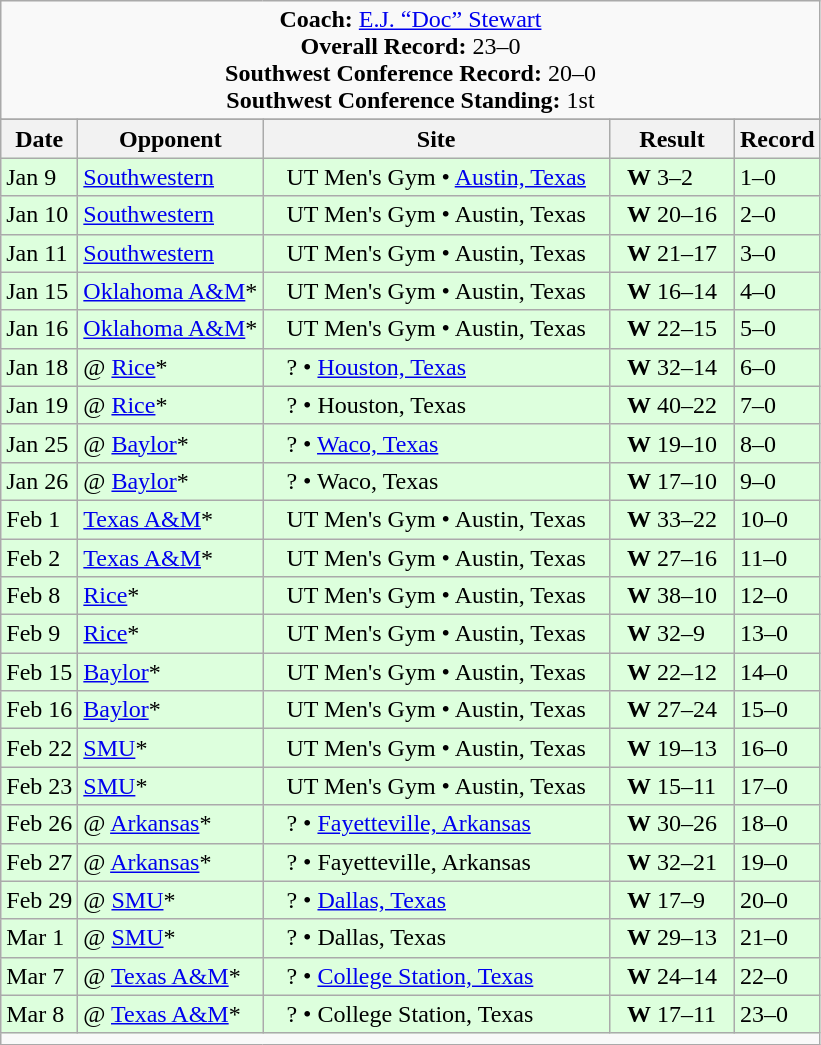<table class="wikitable">
<tr>
<td colspan=8 style="text-align: center;"><strong>Coach:</strong> <a href='#'>E.J. “Doc” Stewart</a><br><strong>Overall Record:</strong> 23–0<br><strong>Southwest Conference Record:</strong> 20–0<br><strong>Southwest Conference Standing:</strong> 1st</td>
</tr>
<tr>
</tr>
<tr>
<th>Date</th>
<th>Opponent</th>
<th>Site</th>
<th>Result</th>
<th>Record</th>
</tr>
<tr style="background: #ddffdd;">
<td>Jan 9</td>
<td><a href='#'>Southwestern</a></td>
<td>   UT Men's Gym • <a href='#'>Austin, Texas</a>   </td>
<td>  <strong>W</strong> 3–2  </td>
<td>1–0</td>
</tr>
<tr style="background: #ddffdd;">
<td>Jan 10</td>
<td><a href='#'>Southwestern</a></td>
<td>   UT Men's Gym • Austin, Texas   </td>
<td>  <strong>W</strong> 20–16  </td>
<td>2–0</td>
</tr>
<tr style="background: #ddffdd;">
<td>Jan 11</td>
<td><a href='#'>Southwestern</a></td>
<td>   UT Men's Gym • Austin, Texas   </td>
<td>  <strong>W</strong> 21–17  </td>
<td>3–0</td>
</tr>
<tr style="background: #ddffdd;">
<td>Jan 15</td>
<td><a href='#'>Oklahoma A&M</a>*</td>
<td>   UT Men's Gym • Austin, Texas   </td>
<td>  <strong>W</strong> 16–14  </td>
<td>4–0</td>
</tr>
<tr style="background: #ddffdd;">
<td>Jan 16</td>
<td><a href='#'>Oklahoma A&M</a>*</td>
<td>   UT Men's Gym • Austin, Texas   </td>
<td>  <strong>W</strong> 22–15  </td>
<td>5–0</td>
</tr>
<tr style="background: #ddffdd;">
<td>Jan 18</td>
<td>@ <a href='#'>Rice</a>*</td>
<td>   ? • <a href='#'>Houston, Texas</a>   </td>
<td>  <strong>W</strong> 32–14  </td>
<td>6–0</td>
</tr>
<tr style="background: #ddffdd;">
<td>Jan 19</td>
<td>@ <a href='#'>Rice</a>*</td>
<td>   ? • Houston, Texas   </td>
<td>  <strong>W</strong> 40–22  </td>
<td>7–0</td>
</tr>
<tr style="background: #ddffdd;">
<td>Jan 25</td>
<td>@ <a href='#'>Baylor</a>*</td>
<td>   ? • <a href='#'>Waco, Texas</a>   </td>
<td>  <strong>W</strong> 19–10  </td>
<td>8–0</td>
</tr>
<tr style="background: #ddffdd;">
<td>Jan 26</td>
<td>@ <a href='#'>Baylor</a>*</td>
<td>   ? • Waco, Texas   </td>
<td>  <strong>W</strong> 17–10  </td>
<td>9–0</td>
</tr>
<tr style="background: #ddffdd;">
<td>Feb 1</td>
<td><a href='#'>Texas A&M</a>*</td>
<td>   UT Men's Gym • Austin, Texas   </td>
<td>  <strong>W</strong> 33–22  </td>
<td>10–0</td>
</tr>
<tr style="background: #ddffdd;">
<td>Feb 2</td>
<td><a href='#'>Texas A&M</a>*</td>
<td>   UT Men's Gym • Austin, Texas   </td>
<td>  <strong>W</strong> 27–16  </td>
<td>11–0</td>
</tr>
<tr style="background: #ddffdd;">
<td>Feb 8</td>
<td><a href='#'>Rice</a>*</td>
<td>   UT Men's Gym • Austin, Texas   </td>
<td>  <strong>W</strong> 38–10  </td>
<td>12–0</td>
</tr>
<tr style="background: #ddffdd;">
<td>Feb 9</td>
<td><a href='#'>Rice</a>*</td>
<td>   UT Men's Gym • Austin, Texas   </td>
<td>  <strong>W</strong> 32–9  </td>
<td>13–0</td>
</tr>
<tr style="background: #ddffdd;">
<td>Feb 15</td>
<td><a href='#'>Baylor</a>*</td>
<td>   UT Men's Gym • Austin, Texas   </td>
<td>  <strong>W</strong> 22–12  </td>
<td>14–0</td>
</tr>
<tr style="background: #ddffdd;">
<td>Feb 16</td>
<td><a href='#'>Baylor</a>*</td>
<td>   UT Men's Gym • Austin, Texas   </td>
<td>  <strong>W</strong> 27–24  </td>
<td>15–0</td>
</tr>
<tr style="background: #ddffdd;">
<td>Feb 22</td>
<td><a href='#'>SMU</a>*</td>
<td>   UT Men's Gym • Austin, Texas   </td>
<td>  <strong>W</strong> 19–13  </td>
<td>16–0</td>
</tr>
<tr style="background: #ddffdd;">
<td>Feb 23</td>
<td><a href='#'>SMU</a>*</td>
<td>   UT Men's Gym • Austin, Texas   </td>
<td>  <strong>W</strong> 15–11  </td>
<td>17–0</td>
</tr>
<tr style="background: #ddffdd;">
<td>Feb 26</td>
<td>@ <a href='#'>Arkansas</a>*</td>
<td>   ? • <a href='#'>Fayetteville, Arkansas</a>   </td>
<td>  <strong>W</strong> 30–26  </td>
<td>18–0</td>
</tr>
<tr style="background: #ddffdd;">
<td>Feb 27</td>
<td>@ <a href='#'>Arkansas</a>*</td>
<td>   ? • Fayetteville, Arkansas   </td>
<td>  <strong>W</strong> 32–21  </td>
<td>19–0</td>
</tr>
<tr style="background: #ddffdd;">
<td>Feb 29</td>
<td>@ <a href='#'>SMU</a>*</td>
<td>   ? • <a href='#'>Dallas, Texas</a>   </td>
<td>  <strong>W</strong> 17–9  </td>
<td>20–0</td>
</tr>
<tr style="background: #ddffdd;">
<td>Mar 1</td>
<td>@ <a href='#'>SMU</a>*</td>
<td>   ? • Dallas, Texas   </td>
<td>  <strong>W</strong> 29–13  </td>
<td>21–0</td>
</tr>
<tr style="background: #ddffdd;">
<td>Mar 7</td>
<td>@ <a href='#'>Texas A&M</a>*</td>
<td>   ? • <a href='#'>College Station, Texas</a>   </td>
<td>  <strong>W</strong> 24–14  </td>
<td>22–0</td>
</tr>
<tr style="background: #ddffdd;">
<td>Mar 8</td>
<td>@ <a href='#'>Texas A&M</a>*</td>
<td>   ? • College Station, Texas   </td>
<td>  <strong>W</strong> 17–11  </td>
<td>23–0</td>
</tr>
<tr>
<td colspan=8></td>
</tr>
</table>
